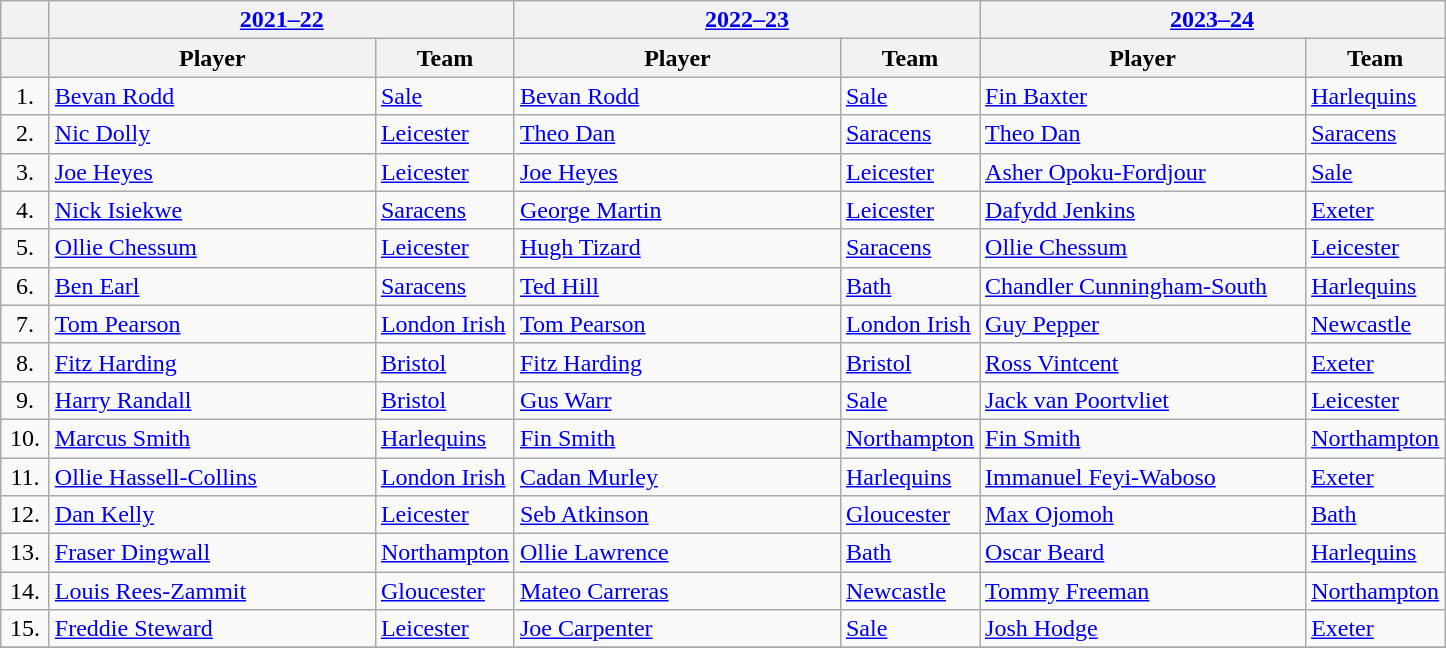<table class="wikitable">
<tr>
<th colspan=1></th>
<th colspan=2><a href='#'>2021–22</a></th>
<th colspan=2><a href='#'>2022–23</a></th>
<th colspan=2><a href='#'>2023–24</a></th>
</tr>
<tr>
<th width=25></th>
<th width=210>Player</th>
<th width=85>Team</th>
<th width=210>Player</th>
<th width=85>Team</th>
<th width=210>Player</th>
<th width=85>Team</th>
</tr>
<tr>
<td align=center>1.</td>
<td> <a href='#'>Bevan Rodd</a></td>
<td><a href='#'>Sale</a></td>
<td> <a href='#'>Bevan Rodd</a></td>
<td><a href='#'>Sale</a></td>
<td> <a href='#'>Fin Baxter</a></td>
<td><a href='#'>Harlequins</a></td>
</tr>
<tr>
<td align=center>2.</td>
<td> <a href='#'>Nic Dolly</a></td>
<td><a href='#'>Leicester</a></td>
<td> <a href='#'>Theo Dan</a></td>
<td><a href='#'>Saracens</a></td>
<td> <a href='#'>Theo Dan</a></td>
<td><a href='#'>Saracens</a></td>
</tr>
<tr>
<td align=center>3.</td>
<td> <a href='#'>Joe Heyes</a></td>
<td><a href='#'>Leicester</a></td>
<td> <a href='#'>Joe Heyes</a></td>
<td><a href='#'>Leicester</a></td>
<td> <a href='#'>Asher Opoku-Fordjour</a></td>
<td><a href='#'>Sale</a></td>
</tr>
<tr>
<td align=center>4.</td>
<td> <a href='#'>Nick Isiekwe</a></td>
<td><a href='#'>Saracens</a></td>
<td> <a href='#'>George Martin</a></td>
<td><a href='#'>Leicester</a></td>
<td> <a href='#'>Dafydd Jenkins</a></td>
<td><a href='#'>Exeter</a></td>
</tr>
<tr>
<td align=center>5.</td>
<td> <a href='#'>Ollie Chessum</a></td>
<td><a href='#'>Leicester</a></td>
<td> <a href='#'>Hugh Tizard</a></td>
<td><a href='#'>Saracens</a></td>
<td> <a href='#'>Ollie Chessum</a></td>
<td><a href='#'>Leicester</a></td>
</tr>
<tr>
<td align=center>6.</td>
<td> <a href='#'>Ben Earl</a></td>
<td><a href='#'>Saracens</a></td>
<td> <a href='#'>Ted Hill</a></td>
<td><a href='#'>Bath</a></td>
<td> <a href='#'>Chandler Cunningham-South</a></td>
<td><a href='#'>Harlequins</a></td>
</tr>
<tr>
<td align=center>7.</td>
<td> <a href='#'>Tom Pearson</a></td>
<td><a href='#'>London Irish</a></td>
<td> <a href='#'>Tom Pearson</a></td>
<td><a href='#'>London Irish</a></td>
<td> <a href='#'>Guy Pepper</a></td>
<td><a href='#'>Newcastle</a></td>
</tr>
<tr>
<td align=center>8.</td>
<td> <a href='#'>Fitz Harding</a></td>
<td><a href='#'>Bristol</a></td>
<td> <a href='#'>Fitz Harding</a></td>
<td><a href='#'>Bristol</a></td>
<td> <a href='#'>Ross Vintcent</a></td>
<td><a href='#'>Exeter</a></td>
</tr>
<tr>
<td align=center>9.</td>
<td> <a href='#'>Harry Randall</a></td>
<td><a href='#'>Bristol</a></td>
<td> <a href='#'>Gus Warr</a></td>
<td><a href='#'>Sale</a></td>
<td> <a href='#'>Jack van Poortvliet</a></td>
<td><a href='#'>Leicester</a></td>
</tr>
<tr>
<td align=center>10.</td>
<td> <a href='#'>Marcus Smith</a></td>
<td><a href='#'>Harlequins</a></td>
<td> <a href='#'>Fin Smith</a></td>
<td><a href='#'>Northampton</a></td>
<td> <a href='#'>Fin Smith</a></td>
<td><a href='#'>Northampton</a></td>
</tr>
<tr>
<td align=center>11.</td>
<td> <a href='#'>Ollie Hassell-Collins</a></td>
<td><a href='#'>London Irish</a></td>
<td> <a href='#'>Cadan Murley</a></td>
<td><a href='#'>Harlequins</a></td>
<td> <a href='#'>Immanuel Feyi-Waboso</a></td>
<td><a href='#'>Exeter</a></td>
</tr>
<tr>
<td align=center>12.</td>
<td> <a href='#'>Dan Kelly</a></td>
<td><a href='#'>Leicester</a></td>
<td> <a href='#'>Seb Atkinson</a></td>
<td><a href='#'>Gloucester</a></td>
<td> <a href='#'>Max Ojomoh</a></td>
<td><a href='#'>Bath</a></td>
</tr>
<tr>
<td align=center>13.</td>
<td> <a href='#'>Fraser Dingwall</a></td>
<td><a href='#'>Northampton</a></td>
<td> <a href='#'>Ollie Lawrence</a></td>
<td><a href='#'>Bath</a></td>
<td> <a href='#'>Oscar Beard</a></td>
<td><a href='#'>Harlequins</a></td>
</tr>
<tr>
<td align=center>14.</td>
<td> <a href='#'>Louis Rees-Zammit</a></td>
<td><a href='#'>Gloucester</a></td>
<td> <a href='#'>Mateo Carreras</a></td>
<td><a href='#'>Newcastle</a></td>
<td> <a href='#'>Tommy Freeman</a></td>
<td><a href='#'>Northampton</a></td>
</tr>
<tr>
<td align=center>15.</td>
<td> <a href='#'>Freddie Steward</a></td>
<td><a href='#'>Leicester</a></td>
<td> <a href='#'>Joe Carpenter</a></td>
<td><a href='#'>Sale</a></td>
<td> <a href='#'>Josh Hodge</a></td>
<td><a href='#'>Exeter</a></td>
</tr>
<tr>
</tr>
</table>
